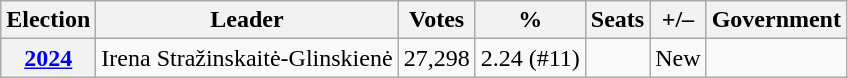<table class=wikitable style="text-align: center;">
<tr>
<th>Election</th>
<th>Leader</th>
<th>Votes</th>
<th>%</th>
<th>Seats</th>
<th>+/–</th>
<th>Government</th>
</tr>
<tr>
<th><a href='#'>2024</a></th>
<td>Irena Stražinskaitė-Glinskienė</td>
<td>27,298</td>
<td>2.24 (#11)</td>
<td></td>
<td>New</td>
<td></td>
</tr>
</table>
